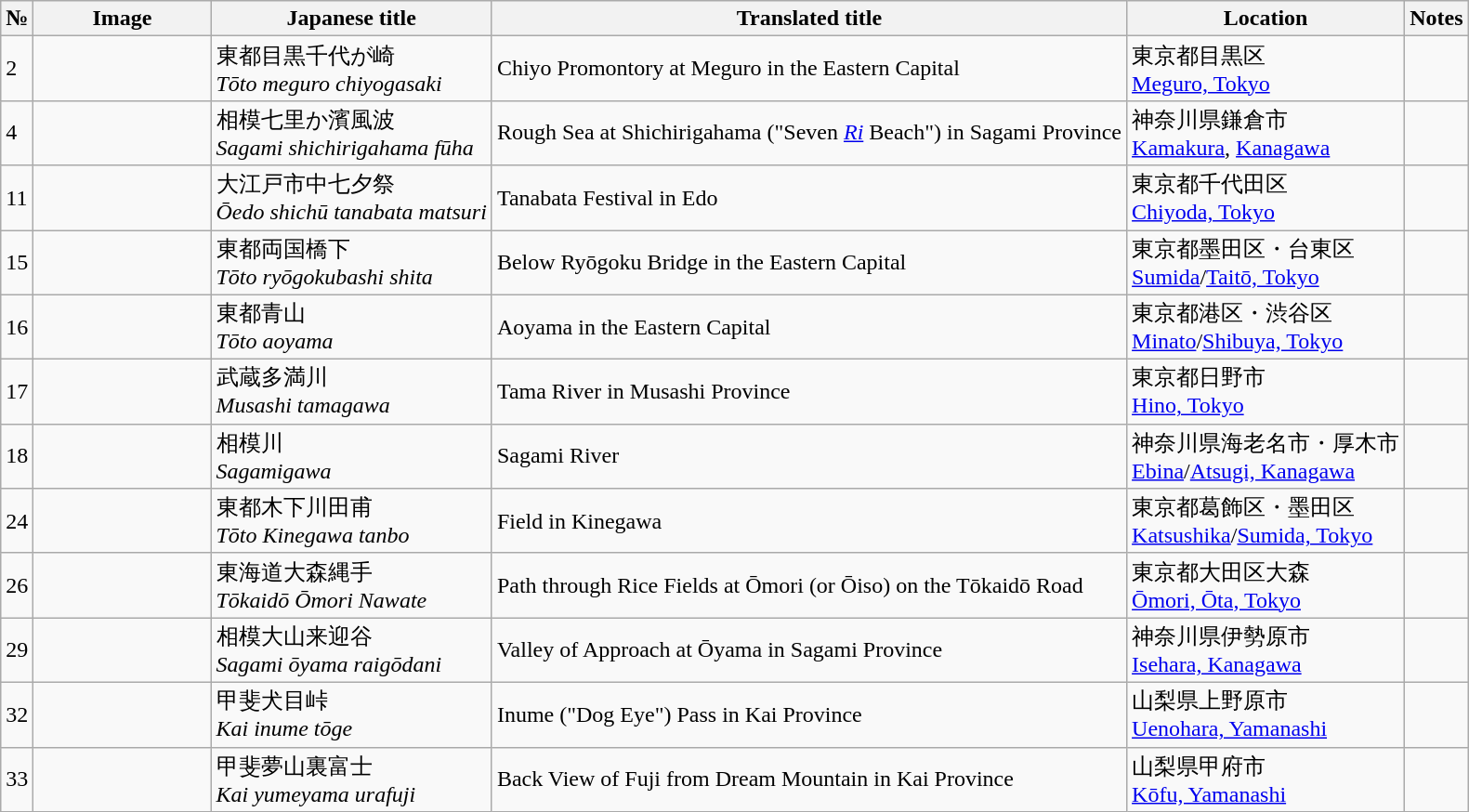<table class="wikitable">
<tr>
<th>№</th>
<th width="120px">Image</th>
<th>Japanese title</th>
<th>Translated title</th>
<th>Location</th>
<th>Notes</th>
</tr>
<tr>
<td>2</td>
<td></td>
<td>東都目黒千代が崎<br><em>Tōto meguro chiyogasaki</em></td>
<td>Chiyo Promontory at Meguro in the Eastern Capital</td>
<td>東京都目黒区<br><a href='#'>Meguro, Tokyo</a></td>
<td></td>
</tr>
<tr>
<td>4</td>
<td></td>
<td>相模七里か濱風波<br><em>Sagami shichirigahama fūha</em></td>
<td>Rough Sea at Shichirigahama ("Seven <em><a href='#'>Ri</a></em> Beach") in Sagami Province</td>
<td>神奈川県鎌倉市<br><a href='#'>Kamakura</a>, <a href='#'>Kanagawa</a></td>
<td></td>
</tr>
<tr>
<td>11</td>
<td></td>
<td>大江戸市中七夕祭<br><em>Ōedo shichū tanabata matsuri</em></td>
<td>Tanabata Festival in Edo</td>
<td>東京都千代田区<br><a href='#'>Chiyoda, Tokyo</a></td>
<td></td>
</tr>
<tr>
<td>15</td>
<td></td>
<td>東都両国橋下<br><em>Tōto ryōgokubashi shita</em></td>
<td>Below Ryōgoku Bridge in the Eastern Capital</td>
<td>東京都墨田区・台東区<br><a href='#'>Sumida</a>/<a href='#'>Taitō, Tokyo</a></td>
<td></td>
</tr>
<tr>
<td>16</td>
<td></td>
<td>東都青山<br><em>Tōto aoyama</em></td>
<td>Aoyama in the Eastern Capital</td>
<td>東京都港区・渋谷区<br><a href='#'>Minato</a>/<a href='#'>Shibuya, Tokyo</a></td>
<td></td>
</tr>
<tr>
<td>17</td>
<td></td>
<td>武蔵多満川<br><em>Musashi tamagawa</em></td>
<td>Tama River in Musashi Province</td>
<td>東京都日野市<br><a href='#'>Hino, Tokyo</a></td>
<td></td>
</tr>
<tr>
<td>18</td>
<td></td>
<td>相模川<br><em>Sagamigawa</em></td>
<td>Sagami River</td>
<td>神奈川県海老名市・厚木市<br><a href='#'>Ebina</a>/<a href='#'>Atsugi, Kanagawa</a></td>
<td></td>
</tr>
<tr>
<td>24</td>
<td></td>
<td>東都木下川田甫<br><em>Tōto Kinegawa tanbo</em></td>
<td>Field in Kinegawa</td>
<td>東京都葛飾区・墨田区<br><a href='#'>Katsushika</a>/<a href='#'>Sumida, Tokyo</a></td>
<td></td>
</tr>
<tr>
<td>26</td>
<td></td>
<td>東海道大森縄手<br><em>Tōkaidō Ōmori Nawate</em></td>
<td>Path through Rice Fields at Ōmori (or Ōiso) on the Tōkaidō Road</td>
<td>東京都大田区大森<br><a href='#'>Ōmori, Ōta, Tokyo</a></td>
<td></td>
</tr>
<tr>
<td>29</td>
<td></td>
<td>相模大山来迎谷<br><em>Sagami ōyama raigōdani</em></td>
<td>Valley of Approach at Ōyama in Sagami Province</td>
<td>神奈川県伊勢原市<br><a href='#'>Isehara, Kanagawa</a></td>
<td></td>
</tr>
<tr>
<td>32</td>
<td></td>
<td>甲斐犬目峠<br><em>Kai inume tōge</em></td>
<td>Inume ("Dog Eye") Pass in Kai Province</td>
<td>山梨県上野原市<br><a href='#'>Uenohara, Yamanashi</a></td>
<td></td>
</tr>
<tr>
<td>33</td>
<td></td>
<td>甲斐夢山裏富士<br><em>Kai yumeyama urafuji</em></td>
<td>Back View of Fuji from Dream Mountain in Kai Province</td>
<td>山梨県甲府市<br><a href='#'>Kōfu, Yamanashi</a></td>
<td></td>
</tr>
</table>
